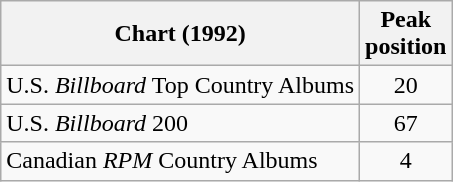<table class="wikitable">
<tr>
<th>Chart (1992)</th>
<th>Peak<br>position</th>
</tr>
<tr>
<td>U.S. <em>Billboard</em> Top Country Albums</td>
<td align="center">20</td>
</tr>
<tr>
<td>U.S. <em>Billboard</em> 200</td>
<td align="center">67</td>
</tr>
<tr>
<td>Canadian <em>RPM</em> Country Albums</td>
<td align="center">4</td>
</tr>
</table>
